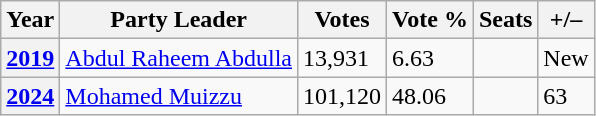<table class="wikitable">
<tr>
<th>Year</th>
<th>Party Leader</th>
<th>Votes</th>
<th>Vote %</th>
<th>Seats</th>
<th>+/–</th>
</tr>
<tr>
<th><a href='#'>2019</a></th>
<td><a href='#'>Abdul Raheem Abdulla</a></td>
<td>13,931</td>
<td>6.63</td>
<td></td>
<td>New</td>
</tr>
<tr>
<th><a href='#'>2024</a></th>
<td><a href='#'>Mohamed Muizzu</a></td>
<td>101,120</td>
<td>48.06</td>
<td></td>
<td> 63</td>
</tr>
</table>
